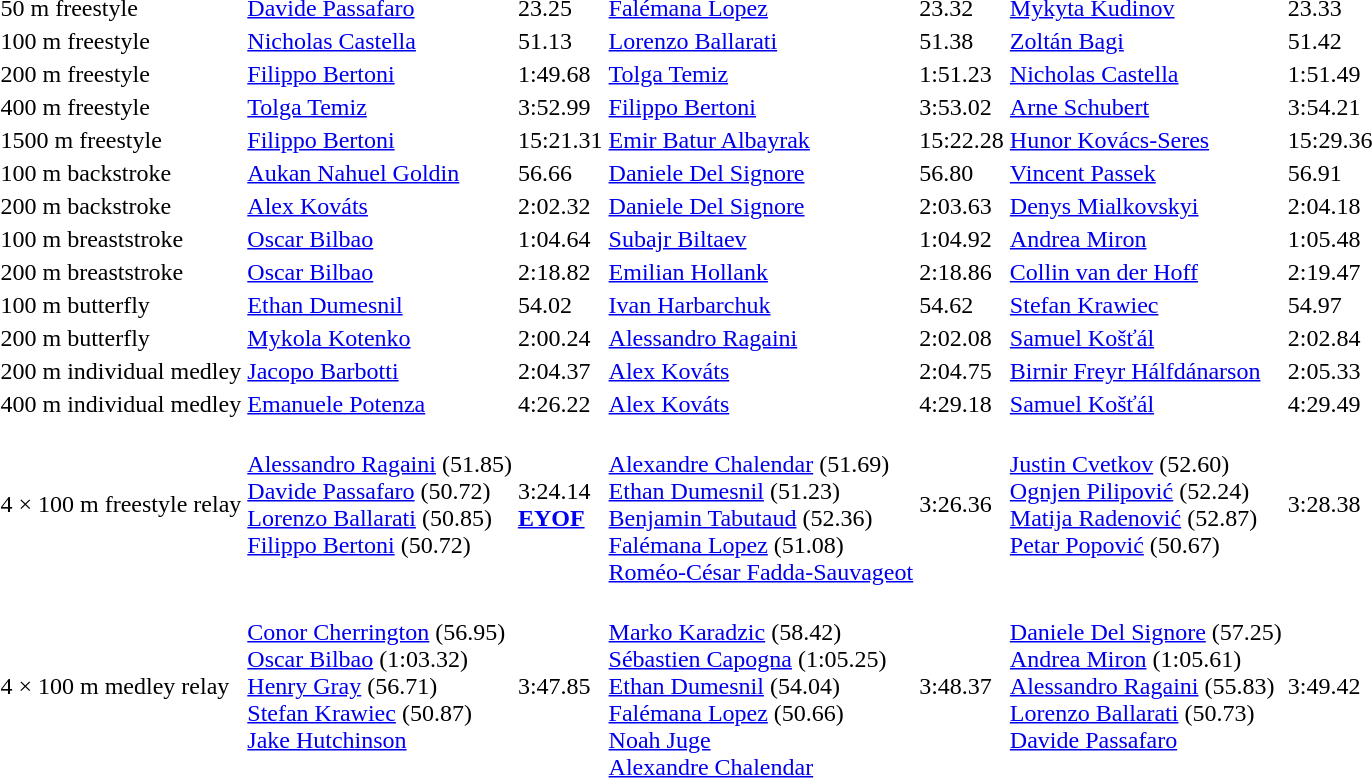<table>
<tr>
<td>50 m freestyle</td>
<td><a href='#'>Davide Passafaro</a><br></td>
<td>23.25</td>
<td><a href='#'>Falémana Lopez</a><br></td>
<td>23.32</td>
<td><a href='#'>Mykyta Kudinov</a><br></td>
<td>23.33</td>
</tr>
<tr>
<td>100 m freestyle</td>
<td><a href='#'>Nicholas Castella</a><br></td>
<td>51.13</td>
<td><a href='#'>Lorenzo Ballarati</a><br></td>
<td>51.38</td>
<td><a href='#'>Zoltán Bagi</a><br></td>
<td>51.42</td>
</tr>
<tr>
<td>200 m freestyle</td>
<td><a href='#'>Filippo Bertoni</a><br></td>
<td>1:49.68</td>
<td><a href='#'>Tolga Temiz</a><br></td>
<td>1:51.23</td>
<td><a href='#'>Nicholas Castella</a><br></td>
<td>1:51.49</td>
</tr>
<tr>
<td>400 m freestyle</td>
<td><a href='#'>Tolga Temiz</a><br></td>
<td>3:52.99</td>
<td><a href='#'>Filippo Bertoni</a><br></td>
<td>3:53.02</td>
<td><a href='#'>Arne Schubert</a><br></td>
<td>3:54.21</td>
</tr>
<tr>
<td>1500 m freestyle</td>
<td><a href='#'>Filippo Bertoni</a><br></td>
<td>15:21.31</td>
<td><a href='#'>Emir Batur Albayrak</a><br></td>
<td>15:22.28</td>
<td><a href='#'>Hunor Kovács-Seres</a><br></td>
<td>15:29.36</td>
</tr>
<tr>
<td>100 m backstroke</td>
<td><a href='#'>Aukan Nahuel Goldin</a><br></td>
<td>56.66</td>
<td><a href='#'>Daniele Del Signore</a><br></td>
<td>56.80</td>
<td><a href='#'>Vincent Passek</a><br></td>
<td>56.91</td>
</tr>
<tr>
<td>200 m backstroke</td>
<td><a href='#'>Alex Kováts</a><br></td>
<td>2:02.32</td>
<td><a href='#'>Daniele Del Signore</a><br></td>
<td>2:03.63</td>
<td><a href='#'>Denys Mialkovskyi</a><br></td>
<td>2:04.18</td>
</tr>
<tr>
<td>100 m breaststroke</td>
<td><a href='#'>Oscar Bilbao</a><br></td>
<td>1:04.64</td>
<td><a href='#'>Subajr Biltaev</a><br></td>
<td>1:04.92</td>
<td><a href='#'>Andrea Miron</a><br></td>
<td>1:05.48</td>
</tr>
<tr>
<td>200 m breaststroke</td>
<td><a href='#'>Oscar Bilbao</a><br></td>
<td>2:18.82</td>
<td><a href='#'>Emilian Hollank</a><br></td>
<td>2:18.86</td>
<td><a href='#'>Collin van der Hoff</a><br></td>
<td>2:19.47</td>
</tr>
<tr>
<td>100 m butterfly</td>
<td><a href='#'>Ethan Dumesnil</a><br></td>
<td>54.02</td>
<td><a href='#'>Ivan Harbarchuk</a><br></td>
<td>54.62</td>
<td><a href='#'>Stefan Krawiec</a><br></td>
<td>54.97</td>
</tr>
<tr>
<td>200 m butterfly</td>
<td><a href='#'>Mykola Kotenko</a><br></td>
<td>2:00.24</td>
<td><a href='#'>Alessandro Ragaini</a><br></td>
<td>2:02.08</td>
<td><a href='#'>Samuel Košťál</a><br></td>
<td>2:02.84</td>
</tr>
<tr>
<td>200 m individual medley</td>
<td><a href='#'>Jacopo Barbotti</a><br></td>
<td>2:04.37</td>
<td><a href='#'>Alex Kováts</a><br></td>
<td>2:04.75</td>
<td><a href='#'>Birnir Freyr Hálfdánarson</a><br></td>
<td>2:05.33</td>
</tr>
<tr>
<td>400 m individual medley</td>
<td><a href='#'>Emanuele Potenza</a><br></td>
<td>4:26.22</td>
<td><a href='#'>Alex Kováts</a><br></td>
<td>4:29.18</td>
<td><a href='#'>Samuel Košťál</a><br></td>
<td>4:29.49</td>
</tr>
<tr>
<td>4 × 100 m freestyle relay</td>
<td valign=top><br><a href='#'>Alessandro Ragaini</a> (51.85)<br><a href='#'>Davide Passafaro</a> (50.72)<br><a href='#'>Lorenzo Ballarati</a> (50.85)<br><a href='#'>Filippo Bertoni</a> (50.72)</td>
<td>3:24.14<br><strong><a href='#'>EYOF</a></strong></td>
<td valign=top><br><a href='#'>Alexandre Chalendar</a> (51.69)<br><a href='#'>Ethan Dumesnil</a> (51.23)<br><a href='#'>Benjamin Tabutaud</a> (52.36)<br><a href='#'>Falémana Lopez</a> (51.08)<br><a href='#'>Roméo-César Fadda-Sauvageot</a></td>
<td>3:26.36</td>
<td valign=top><br><a href='#'>Justin Cvetkov</a> (52.60)<br><a href='#'>Ognjen Pilipović</a> (52.24)<br><a href='#'>Matija Radenović</a> (52.87)<br><a href='#'>Petar Popović</a> (50.67)</td>
<td>3:28.38</td>
</tr>
<tr>
<td>4 × 100 m medley relay</td>
<td valign=top><br><a href='#'>Conor Cherrington</a> (56.95)<br><a href='#'>Oscar Bilbao</a> (1:03.32)<br><a href='#'>Henry Gray</a> (56.71)<br><a href='#'>Stefan Krawiec</a> (50.87)<br><a href='#'>Jake Hutchinson</a></td>
<td>3:47.85</td>
<td valign=top><br><a href='#'>Marko Karadzic</a> (58.42)<br><a href='#'>Sébastien Capogna</a> (1:05.25)<br><a href='#'>Ethan Dumesnil</a> (54.04)<br><a href='#'>Falémana Lopez</a> (50.66)<br><a href='#'>Noah Juge</a><br><a href='#'>Alexandre Chalendar</a></td>
<td>3:48.37</td>
<td valign=top><br><a href='#'>Daniele Del Signore</a> (57.25)<br><a href='#'>Andrea Miron</a> (1:05.61)<br><a href='#'>Alessandro Ragaini</a> (55.83)<br><a href='#'>Lorenzo Ballarati</a> (50.73)<br><a href='#'>Davide Passafaro</a></td>
<td>3:49.42</td>
</tr>
</table>
